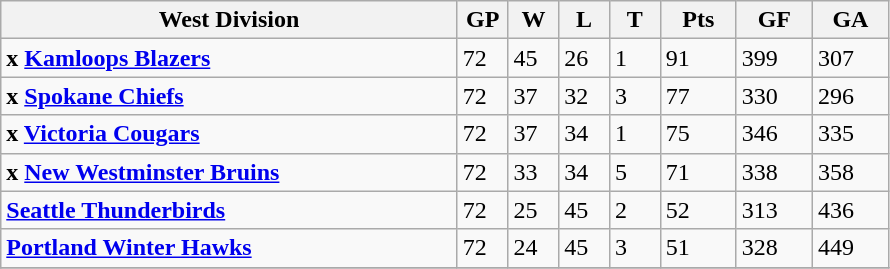<table class="wikitable">
<tr>
<th width="45%">West Division</th>
<th width="5%">GP</th>
<th width="5%">W</th>
<th width="5%">L</th>
<th width="5%">T</th>
<th width="7.5%">Pts</th>
<th width="7.5%">GF</th>
<th width="7.5%">GA</th>
</tr>
<tr>
<td><strong>x <a href='#'>Kamloops Blazers</a></strong></td>
<td>72</td>
<td>45</td>
<td>26</td>
<td>1</td>
<td>91</td>
<td>399</td>
<td>307</td>
</tr>
<tr>
<td><strong>x <a href='#'>Spokane Chiefs</a></strong></td>
<td>72</td>
<td>37</td>
<td>32</td>
<td>3</td>
<td>77</td>
<td>330</td>
<td>296</td>
</tr>
<tr>
<td><strong>x <a href='#'>Victoria Cougars</a></strong></td>
<td>72</td>
<td>37</td>
<td>34</td>
<td>1</td>
<td>75</td>
<td>346</td>
<td>335</td>
</tr>
<tr>
<td><strong>x <a href='#'>New Westminster Bruins</a></strong></td>
<td>72</td>
<td>33</td>
<td>34</td>
<td>5</td>
<td>71</td>
<td>338</td>
<td>358</td>
</tr>
<tr>
<td><strong><a href='#'>Seattle Thunderbirds</a></strong></td>
<td>72</td>
<td>25</td>
<td>45</td>
<td>2</td>
<td>52</td>
<td>313</td>
<td>436</td>
</tr>
<tr>
<td><strong><a href='#'>Portland Winter Hawks</a></strong></td>
<td>72</td>
<td>24</td>
<td>45</td>
<td>3</td>
<td>51</td>
<td>328</td>
<td>449</td>
</tr>
<tr>
</tr>
</table>
